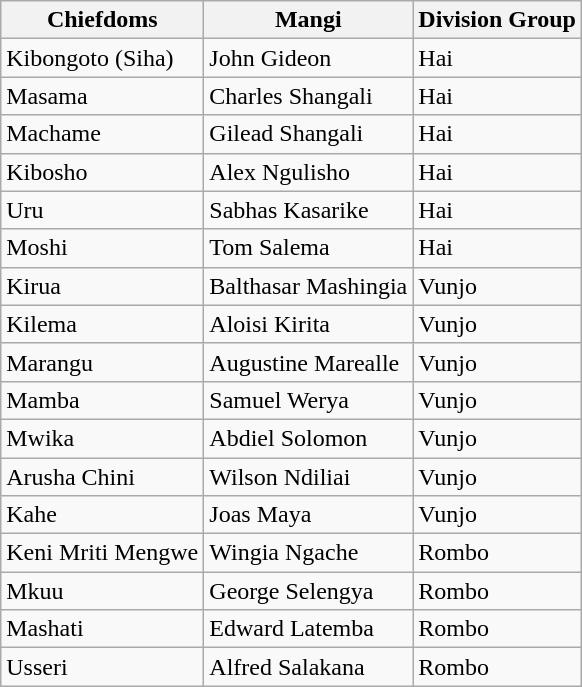<table class=wikitable style=height:1em;>
<tr>
<th>Chiefdoms</th>
<th>Mangi</th>
<th>Division Group</th>
</tr>
<tr>
<td>Kibongoto (Siha)</td>
<td>John Gideon</td>
<td>Hai</td>
</tr>
<tr>
<td>Masama</td>
<td>Charles Shangali</td>
<td>Hai</td>
</tr>
<tr>
<td>Machame</td>
<td>Gilead Shangali</td>
<td>Hai</td>
</tr>
<tr>
<td>Kibosho</td>
<td>Alex Ngulisho</td>
<td>Hai</td>
</tr>
<tr>
<td>Uru</td>
<td>Sabhas Kasarike</td>
<td>Hai</td>
</tr>
<tr>
<td>Moshi</td>
<td>Tom Salema</td>
<td>Hai</td>
</tr>
<tr>
<td>Kirua</td>
<td>Balthasar Mashingia</td>
<td>Vunjo</td>
</tr>
<tr>
<td>Kilema</td>
<td>Aloisi Kirita</td>
<td>Vunjo</td>
</tr>
<tr>
<td>Marangu</td>
<td>Augustine Marealle</td>
<td>Vunjo</td>
</tr>
<tr>
<td>Mamba</td>
<td>Samuel Werya</td>
<td>Vunjo</td>
</tr>
<tr>
<td>Mwika</td>
<td>Abdiel Solomon</td>
<td>Vunjo</td>
</tr>
<tr>
<td>Arusha Chini</td>
<td>Wilson Ndiliai</td>
<td>Vunjo</td>
</tr>
<tr>
<td>Kahe</td>
<td>Joas Maya</td>
<td>Vunjo</td>
</tr>
<tr>
<td>Keni Mriti Mengwe</td>
<td>Wingia Ngache</td>
<td>Rombo</td>
</tr>
<tr>
<td>Mkuu</td>
<td>George Selengya</td>
<td>Rombo</td>
</tr>
<tr>
<td>Mashati</td>
<td>Edward Latemba</td>
<td>Rombo</td>
</tr>
<tr>
<td>Usseri</td>
<td>Alfred Salakana</td>
<td>Rombo</td>
</tr>
</table>
